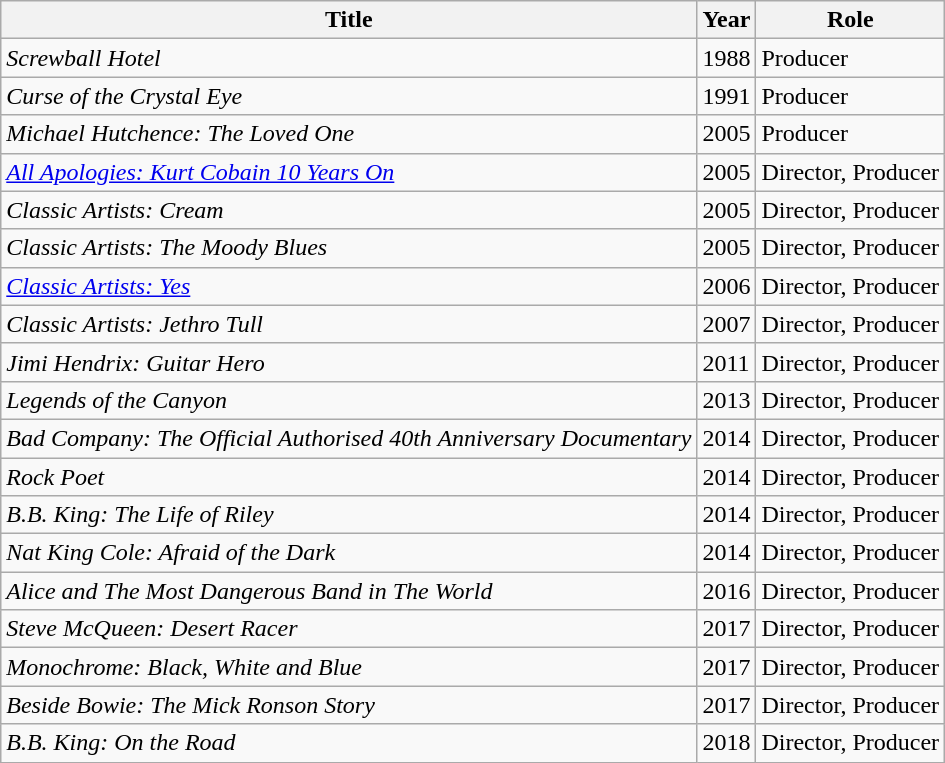<table class="wikitable">
<tr>
<th>Title</th>
<th>Year</th>
<th>Role</th>
</tr>
<tr>
<td><em>Screwball Hotel</em></td>
<td>1988</td>
<td>Producer</td>
</tr>
<tr>
<td><em>Curse of the Crystal Eye</em></td>
<td>1991</td>
<td>Producer</td>
</tr>
<tr>
<td><em>Michael Hutchence: The Loved One</em></td>
<td>2005</td>
<td>Producer</td>
</tr>
<tr>
<td><em><a href='#'>All Apologies: Kurt Cobain 10 Years On</a></em></td>
<td>2005</td>
<td>Director, Producer</td>
</tr>
<tr>
<td><em>Classic Artists: Cream</em></td>
<td>2005</td>
<td>Director, Producer</td>
</tr>
<tr>
<td><em>Classic Artists: The Moody Blues</em></td>
<td>2005</td>
<td>Director, Producer</td>
</tr>
<tr>
<td><em><a href='#'>Classic Artists: Yes</a></em></td>
<td>2006</td>
<td>Director, Producer</td>
</tr>
<tr>
<td><em>Classic Artists: Jethro Tull</em></td>
<td>2007</td>
<td>Director, Producer</td>
</tr>
<tr>
<td><em>Jimi Hendrix: Guitar Hero</em></td>
<td>2011</td>
<td>Director, Producer</td>
</tr>
<tr>
<td><em>Legends of the Canyon</em></td>
<td>2013</td>
<td>Director, Producer</td>
</tr>
<tr>
<td><em>Bad Company: The Official Authorised 40th Anniversary Documentary</em></td>
<td>2014</td>
<td>Director, Producer</td>
</tr>
<tr>
<td><em>Rock Poet</em></td>
<td>2014</td>
<td>Director, Producer</td>
</tr>
<tr>
<td><em>B.B. King: The Life of Riley</em></td>
<td>2014</td>
<td>Director, Producer</td>
</tr>
<tr>
<td><em>Nat King Cole: Afraid of the Dark</em></td>
<td>2014</td>
<td>Director, Producer</td>
</tr>
<tr>
<td><em>Alice and The Most Dangerous Band in The World</em></td>
<td>2016</td>
<td>Director, Producer</td>
</tr>
<tr>
<td><em>Steve McQueen: Desert Racer</em></td>
<td>2017</td>
<td>Director, Producer</td>
</tr>
<tr>
<td><em>Monochrome: Black, White and Blue</em></td>
<td>2017</td>
<td>Director, Producer</td>
</tr>
<tr>
<td><em>Beside Bowie: The Mick Ronson Story</em></td>
<td>2017</td>
<td>Director, Producer</td>
</tr>
<tr>
<td><em>B.B. King: On the Road</em></td>
<td>2018</td>
<td>Director, Producer</td>
</tr>
</table>
